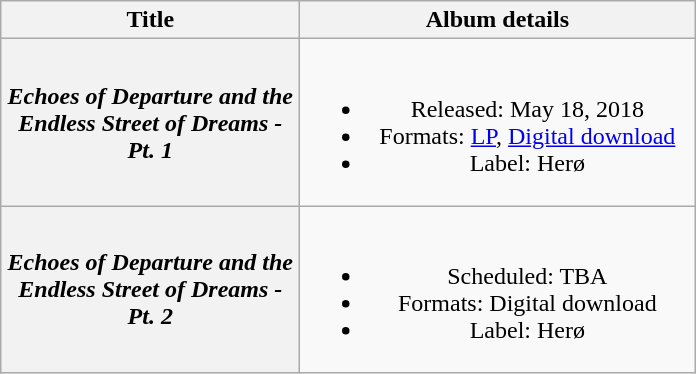<table class="wikitable plainrowheaders" style="text-align:center;">
<tr>
<th scope="col" style="width:12em;">Title</th>
<th scope="col" style="width:16em;">Album details</th>
</tr>
<tr>
<th scope="row"><em>Echoes of Departure and the Endless Street of Dreams - Pt. 1</em></th>
<td><br><ul><li>Released: May 18, 2018</li><li>Formats: <a href='#'>LP</a>, <a href='#'>Digital download</a></li><li>Label: Herø</li></ul></td>
</tr>
<tr>
<th scope="row"><em>Echoes of Departure and the Endless Street of Dreams - Pt. 2</em></th>
<td><br><ul><li>Scheduled: TBA</li><li>Formats: Digital download</li><li>Label: Herø</li></ul></td>
</tr>
</table>
